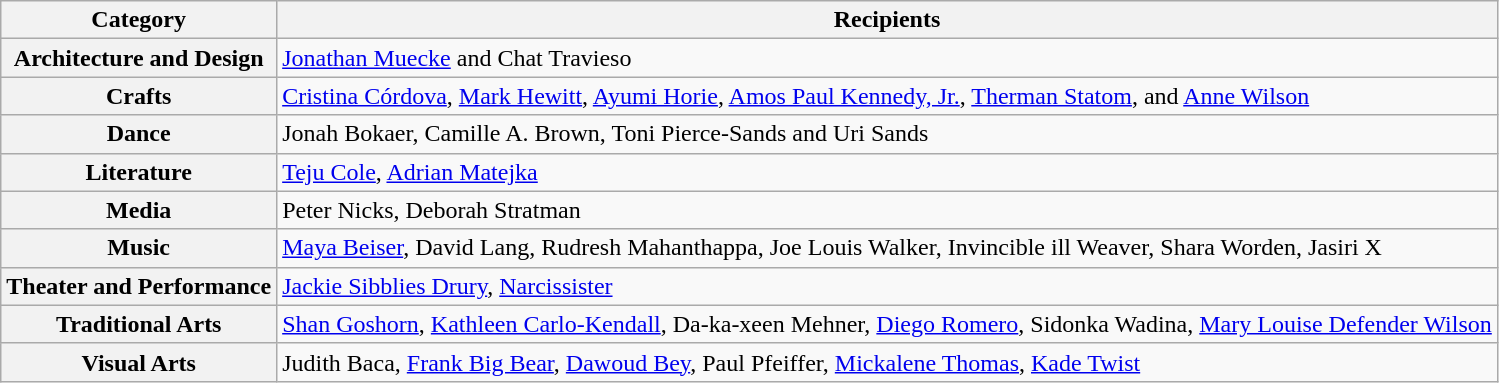<table class=wikitable>
<tr>
<th>Category</th>
<th>Recipients</th>
</tr>
<tr>
<th>Architecture and Design</th>
<td><a href='#'>Jonathan Muecke</a> and Chat Travieso</td>
</tr>
<tr>
<th>Crafts</th>
<td><a href='#'>Cristina Córdova</a>, <a href='#'>Mark Hewitt</a>, <a href='#'>Ayumi Horie</a>, <a href='#'>Amos Paul Kennedy, Jr.</a>, <a href='#'>Therman Statom</a>, and <a href='#'>Anne Wilson</a></td>
</tr>
<tr>
<th>Dance</th>
<td>Jonah Bokaer, Camille A. Brown, Toni Pierce-Sands and Uri Sands</td>
</tr>
<tr>
<th>Literature</th>
<td><a href='#'>Teju Cole</a>, <a href='#'>Adrian Matejka</a></td>
</tr>
<tr>
<th>Media</th>
<td>Peter Nicks, Deborah Stratman</td>
</tr>
<tr>
<th>Music</th>
<td><a href='#'>Maya Beiser</a>, David Lang, Rudresh Mahanthappa, Joe Louis Walker, Invincible ill Weaver, Shara Worden, Jasiri X</td>
</tr>
<tr>
<th>Theater and Performance</th>
<td><a href='#'>Jackie Sibblies Drury</a>, <a href='#'>Narcissister</a></td>
</tr>
<tr>
<th>Traditional Arts</th>
<td><a href='#'>Shan Goshorn</a>, <a href='#'>Kathleen Carlo-Kendall</a>, Da-ka-xeen Mehner, <a href='#'>Diego Romero</a>, Sidonka Wadina, <a href='#'>Mary Louise Defender Wilson</a></td>
</tr>
<tr>
<th>Visual Arts</th>
<td>Judith Baca, <a href='#'>Frank Big Bear</a>, <a href='#'>Dawoud Bey</a>, Paul Pfeiffer, <a href='#'>Mickalene Thomas</a>, <a href='#'>Kade Twist</a></td>
</tr>
</table>
